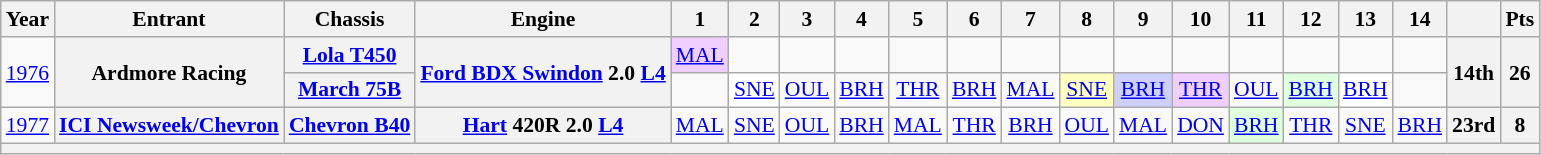<table class="wikitable" style="text-align:center; font-size:90%">
<tr>
<th>Year</th>
<th>Entrant</th>
<th>Chassis</th>
<th>Engine</th>
<th>1</th>
<th>2</th>
<th>3</th>
<th>4</th>
<th>5</th>
<th>6</th>
<th>7</th>
<th>8</th>
<th>9</th>
<th>10</th>
<th>11</th>
<th>12</th>
<th>13</th>
<th>14</th>
<th></th>
<th>Pts</th>
</tr>
<tr>
<td rowspan=2><a href='#'>1976</a></td>
<th rowspan=2>Ardmore Racing</th>
<th><a href='#'>Lola T450</a></th>
<th rowspan=2><a href='#'>Ford BDX Swindon</a> 2.0 <a href='#'>L4</a></th>
<td style="background:#EFCFFF;"><a href='#'>MAL</a><br></td>
<td></td>
<td></td>
<td></td>
<td></td>
<td></td>
<td></td>
<td></td>
<td></td>
<td></td>
<td></td>
<td></td>
<td></td>
<td></td>
<th rowspan=2>14th</th>
<th rowspan=2>26</th>
</tr>
<tr>
<th><a href='#'>March 75B</a></th>
<td></td>
<td style="background:#FFFFFF;"><a href='#'>SNE</a><br></td>
<td><a href='#'>OUL</a></td>
<td><a href='#'>BRH</a></td>
<td><a href='#'>THR</a></td>
<td><a href='#'>BRH</a></td>
<td><a href='#'>MAL</a></td>
<td style="background:#FFFFBF;"><a href='#'>SNE</a><br></td>
<td style="background:#CFCFFF;"><a href='#'>BRH</a><br></td>
<td style="background:#EFCFFF;"><a href='#'>THR</a><br></td>
<td><a href='#'>OUL</a></td>
<td style="background:#DFFFDF;"><a href='#'>BRH</a><br></td>
<td style="background:#FFFFFF;"><a href='#'>BRH</a><br></td>
<td></td>
</tr>
<tr>
<td><a href='#'>1977</a></td>
<th><a href='#'>ICI Newsweek/Chevron</a></th>
<th><a href='#'>Chevron B40</a></th>
<th><a href='#'>Hart</a> 420R 2.0 <a href='#'>L4</a></th>
<td><a href='#'>MAL</a></td>
<td><a href='#'>SNE</a></td>
<td><a href='#'>OUL</a></td>
<td><a href='#'>BRH</a></td>
<td><a href='#'>MAL</a></td>
<td><a href='#'>THR</a></td>
<td><a href='#'>BRH</a></td>
<td><a href='#'>OUL</a></td>
<td><a href='#'>MAL</a></td>
<td><a href='#'>DON</a></td>
<td style="background:#DFFFDF;"><a href='#'>BRH</a><br></td>
<td><a href='#'>THR</a></td>
<td><a href='#'>SNE</a></td>
<td><a href='#'>BRH</a></td>
<th>23rd</th>
<th>8</th>
</tr>
<tr>
<th colspan="20"></th>
</tr>
</table>
